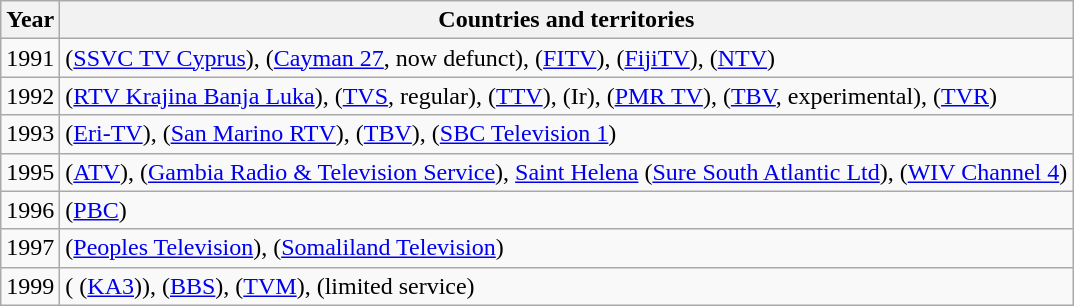<table class="wikitable">
<tr>
<th>Year</th>
<th>Countries and territories</th>
</tr>
<tr>
<td>1991</td>
<td> (<a href='#'>SSVC TV Cyprus</a>),  (<a href='#'>Cayman 27</a>, now defunct),  (<a href='#'>FITV</a>),  (<a href='#'>FijiTV</a>),  (<a href='#'>NTV</a>)</td>
</tr>
<tr>
<td>1992</td>
<td> (<a href='#'>RTV Krajina Banja Luka</a>),  (<a href='#'>TVS</a>, regular),  (<a href='#'>TTV</a>),  (Ir),  (<a href='#'>PMR TV</a>),  (<a href='#'>TBV</a>, experimental),  (<a href='#'>TVR</a>)</td>
</tr>
<tr>
<td>1993</td>
<td> (<a href='#'>Eri-TV</a>),  (<a href='#'>San Marino RTV</a>),  (<a href='#'>TBV</a>),  (<a href='#'>SBC Television 1</a>)</td>
</tr>
<tr>
<td>1995</td>
<td> (<a href='#'>ATV</a>),  (<a href='#'>Gambia Radio & Television Service</a>), <a href='#'>Saint Helena</a> (<a href='#'>Sure South Atlantic Ltd</a>),  (<a href='#'>WIV Channel 4</a>)</td>
</tr>
<tr>
<td>1996</td>
<td> (<a href='#'>PBC</a>)</td>
</tr>
<tr>
<td>1997</td>
<td> (<a href='#'>Peoples Television</a>),  (<a href='#'>Somaliland Television</a>)</td>
</tr>
<tr>
<td>1999</td>
<td> ( (<a href='#'>KA3</a>)),  (<a href='#'>BBS</a>),  (<a href='#'>TVM</a>),  (limited service)</td>
</tr>
</table>
